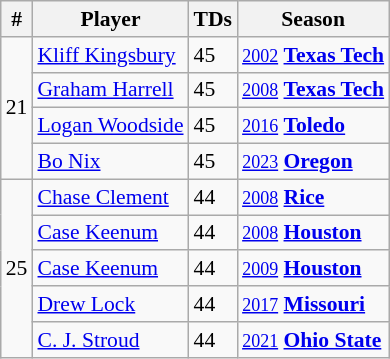<table class="wikitable" style="font-size:90%; white-space: nowrap;">
<tr>
<th>#</th>
<th>Player</th>
<th>TDs</th>
<th>Season</th>
</tr>
<tr>
<td rowspan=4>21</td>
<td><a href='#'>Kliff Kingsbury</a></td>
<td>45</td>
<td><small><a href='#'>2002</a></small> <strong><a href='#'>Texas Tech</a></strong></td>
</tr>
<tr>
<td><a href='#'>Graham Harrell</a></td>
<td>45</td>
<td><small><a href='#'>2008</a></small> <strong><a href='#'>Texas Tech</a></strong></td>
</tr>
<tr>
<td><a href='#'>Logan Woodside</a></td>
<td>45</td>
<td><small><a href='#'>2016</a></small> <strong><a href='#'>Toledo</a></strong></td>
</tr>
<tr>
<td><a href='#'>Bo Nix</a></td>
<td>45</td>
<td><small><a href='#'>2023</a></small> <strong><a href='#'>Oregon</a></strong></td>
</tr>
<tr>
<td rowspan=5>25</td>
<td><a href='#'>Chase Clement</a></td>
<td>44</td>
<td><small><a href='#'>2008</a></small> <strong><a href='#'>Rice</a></strong></td>
</tr>
<tr>
<td><a href='#'>Case Keenum</a></td>
<td>44</td>
<td><small><a href='#'>2008</a></small> <strong><a href='#'>Houston</a></strong></td>
</tr>
<tr>
<td><a href='#'>Case Keenum</a></td>
<td>44</td>
<td><small><a href='#'>2009</a></small> <strong><a href='#'>Houston</a></strong></td>
</tr>
<tr>
<td><a href='#'>Drew Lock</a></td>
<td>44</td>
<td><small><a href='#'>2017</a></small> <strong><a href='#'>Missouri</a></strong></td>
</tr>
<tr>
<td><a href='#'>C. J. Stroud</a></td>
<td>44</td>
<td><small><a href='#'>2021</a></small> <strong><a href='#'>Ohio State</a></strong></td>
</tr>
</table>
